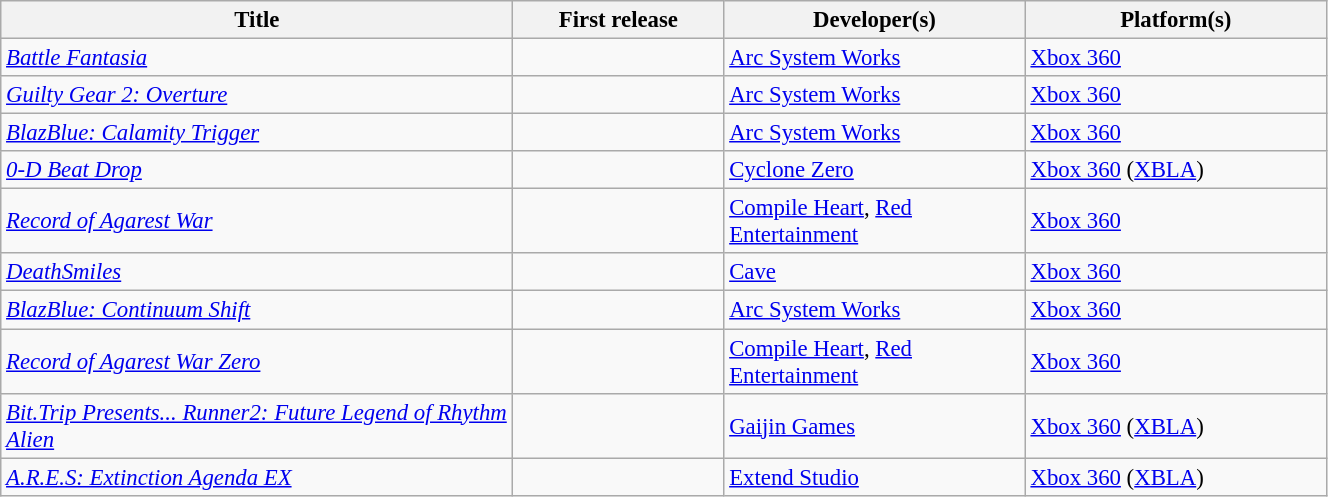<table class="wikitable sortable" style="text-align:left;width:70%;font-size:95%;">
<tr>
<th style="width:34%;">Title</th>
<th style="width:14%;">First release</th>
<th style="width:20%;">Developer(s)</th>
<th style="width:20%;">Platform(s)</th>
</tr>
<tr>
<td><em><a href='#'>Battle Fantasia</a></em></td>
<td></td>
<td><a href='#'>Arc System Works</a></td>
<td><a href='#'>Xbox 360</a></td>
</tr>
<tr>
<td><em><a href='#'>Guilty Gear 2: Overture</a></em></td>
<td></td>
<td><a href='#'>Arc System Works</a></td>
<td><a href='#'>Xbox 360</a></td>
</tr>
<tr>
<td><em><a href='#'>BlazBlue: Calamity Trigger</a></em></td>
<td></td>
<td><a href='#'>Arc System Works</a></td>
<td><a href='#'>Xbox 360</a></td>
</tr>
<tr>
<td><em><a href='#'>0-D Beat Drop</a></em></td>
<td></td>
<td><a href='#'>Cyclone Zero</a></td>
<td><a href='#'>Xbox 360</a> (<a href='#'>XBLA</a>)</td>
</tr>
<tr>
<td><em><a href='#'>Record of Agarest War</a></em></td>
<td></td>
<td><a href='#'>Compile Heart</a>, <a href='#'>Red Entertainment</a></td>
<td><a href='#'>Xbox 360</a></td>
</tr>
<tr>
<td><em><a href='#'>DeathSmiles</a></em></td>
<td></td>
<td><a href='#'>Cave</a></td>
<td><a href='#'>Xbox 360</a></td>
</tr>
<tr>
<td><em><a href='#'>BlazBlue: Continuum Shift</a></em></td>
<td></td>
<td><a href='#'>Arc System Works</a></td>
<td><a href='#'>Xbox 360</a></td>
</tr>
<tr>
<td><em><a href='#'>Record of Agarest War Zero</a></em></td>
<td></td>
<td><a href='#'>Compile Heart</a>, <a href='#'>Red Entertainment</a></td>
<td><a href='#'>Xbox 360</a></td>
</tr>
<tr>
<td><em><a href='#'>Bit.Trip Presents... Runner2: Future Legend of Rhythm Alien</a></em></td>
<td></td>
<td><a href='#'>Gaijin Games</a></td>
<td><a href='#'>Xbox 360</a> (<a href='#'>XBLA</a>)</td>
</tr>
<tr>
<td><em><a href='#'>A.R.E.S: Extinction Agenda EX</a></em></td>
<td></td>
<td><a href='#'>Extend Studio</a></td>
<td><a href='#'>Xbox 360</a> (<a href='#'>XBLA</a>)</td>
</tr>
</table>
